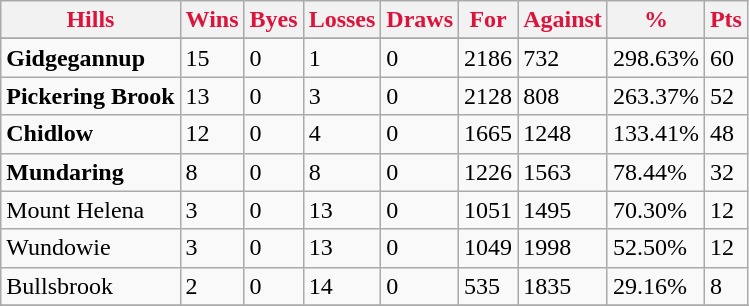<table class="wikitable">
<tr>
<th style="color:crimson">Hills</th>
<th style="color:crimson">Wins</th>
<th style="color:crimson">Byes</th>
<th style="color:crimson">Losses</th>
<th style="color:crimson">Draws</th>
<th style="color:crimson">For</th>
<th style="color:crimson">Against</th>
<th style="color:crimson">%</th>
<th style="color:crimson">Pts</th>
</tr>
<tr>
</tr>
<tr>
</tr>
<tr>
<td><strong>	Gidgegannup	</strong></td>
<td>15</td>
<td>0</td>
<td>1</td>
<td>0</td>
<td>2186</td>
<td>732</td>
<td>298.63%</td>
<td>60</td>
</tr>
<tr>
<td><strong>	Pickering Brook	</strong></td>
<td>13</td>
<td>0</td>
<td>3</td>
<td>0</td>
<td>2128</td>
<td>808</td>
<td>263.37%</td>
<td>52</td>
</tr>
<tr>
<td><strong>	Chidlow	</strong></td>
<td>12</td>
<td>0</td>
<td>4</td>
<td>0</td>
<td>1665</td>
<td>1248</td>
<td>133.41%</td>
<td>48</td>
</tr>
<tr>
<td><strong>	Mundaring	</strong></td>
<td>8</td>
<td>0</td>
<td>8</td>
<td>0</td>
<td>1226</td>
<td>1563</td>
<td>78.44%</td>
<td>32</td>
</tr>
<tr>
<td>Mount Helena</td>
<td>3</td>
<td>0</td>
<td>13</td>
<td>0</td>
<td>1051</td>
<td>1495</td>
<td>70.30%</td>
<td>12</td>
</tr>
<tr>
<td>Wundowie</td>
<td>3</td>
<td>0</td>
<td>13</td>
<td>0</td>
<td>1049</td>
<td>1998</td>
<td>52.50%</td>
<td>12</td>
</tr>
<tr>
<td>Bullsbrook</td>
<td>2</td>
<td>0</td>
<td>14</td>
<td>0</td>
<td>535</td>
<td>1835</td>
<td>29.16%</td>
<td>8</td>
</tr>
<tr>
</tr>
</table>
